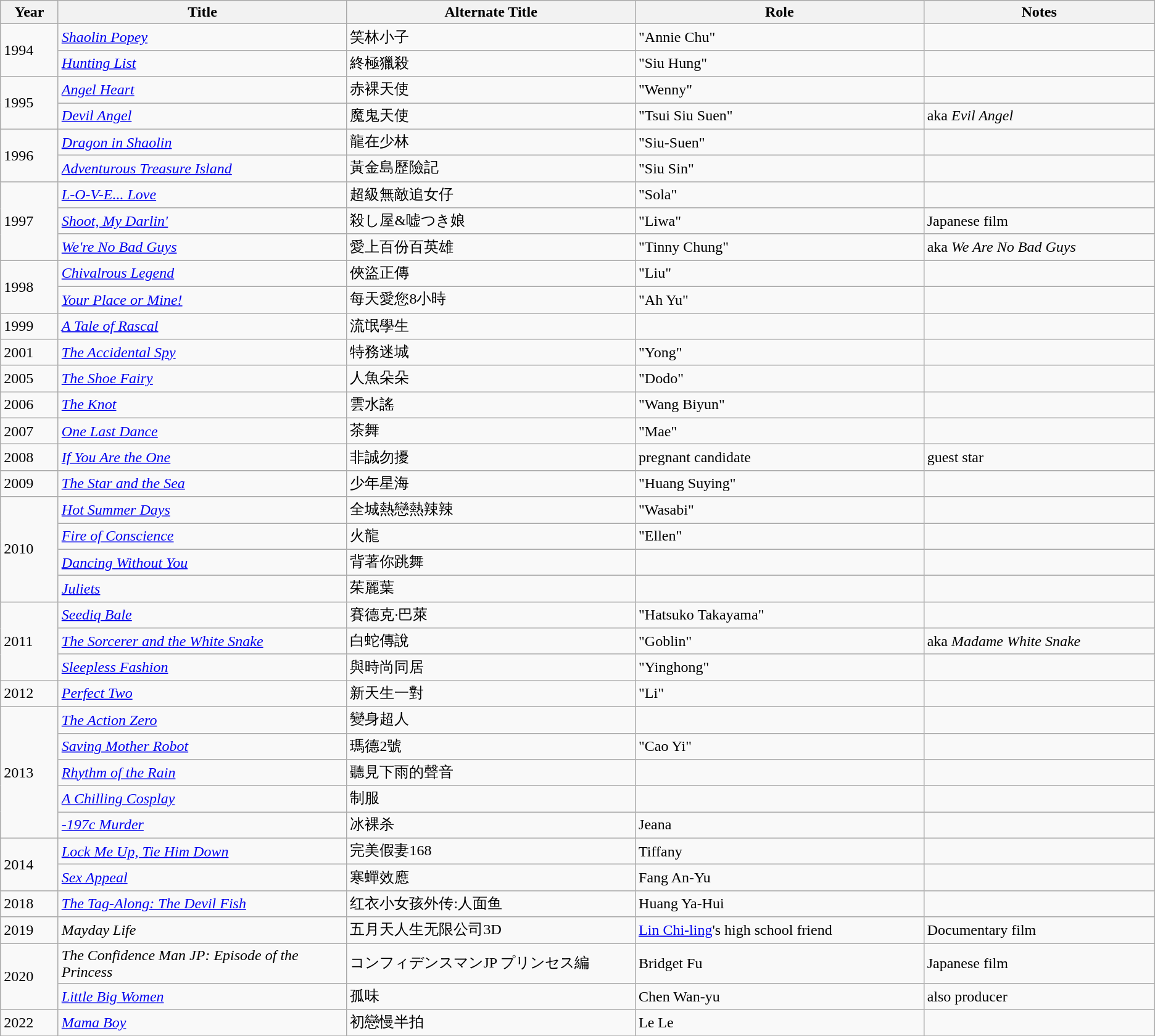<table class="wikitable">
<tr>
<th width=5%>Year</th>
<th width=25%>Title</th>
<th width=25%>Alternate Title</th>
<th width=25%>Role</th>
<th width=20%>Notes</th>
</tr>
<tr>
<td rowspan="2">1994</td>
<td><em><a href='#'>Shaolin Popey</a></em></td>
<td>笑林小子</td>
<td>"Annie Chu"</td>
<td></td>
</tr>
<tr>
<td><em><a href='#'>Hunting List</a></em></td>
<td>終極獵殺</td>
<td>"Siu Hung"</td>
<td></td>
</tr>
<tr>
<td rowspan="2">1995</td>
<td><em><a href='#'>Angel Heart</a></em></td>
<td>赤裸天使</td>
<td>"Wenny"</td>
<td></td>
</tr>
<tr>
<td><em><a href='#'>Devil Angel</a></em></td>
<td>魔鬼天使</td>
<td>"Tsui Siu Suen"</td>
<td>aka <em>Evil Angel</em></td>
</tr>
<tr>
<td rowspan="2">1996</td>
<td><em><a href='#'>Dragon in Shaolin</a></em></td>
<td>龍在少林</td>
<td>"Siu-Suen"</td>
<td></td>
</tr>
<tr>
<td><em><a href='#'>Adventurous Treasure Island</a></em></td>
<td>黃金島歷險記</td>
<td>"Siu Sin"</td>
<td></td>
</tr>
<tr>
<td rowspan="3">1997</td>
<td><em><a href='#'>L-O-V-E... Love</a></em></td>
<td>超級無敵追女仔</td>
<td>"Sola"</td>
<td></td>
</tr>
<tr>
<td><em><a href='#'>Shoot, My Darlin'</a></em></td>
<td>殺し屋&嘘つき娘</td>
<td>"Liwa"</td>
<td>Japanese film</td>
</tr>
<tr>
<td><em><a href='#'>We're No Bad Guys</a></em></td>
<td>愛上百份百英雄</td>
<td>"Tinny Chung"</td>
<td>aka <em>We Are No Bad Guys</em></td>
</tr>
<tr>
<td rowspan="2">1998</td>
<td><em><a href='#'>Chivalrous Legend</a></em></td>
<td>俠盜正傳</td>
<td>"Liu"</td>
<td></td>
</tr>
<tr>
<td><em><a href='#'>Your Place or Mine!</a></em></td>
<td>每天愛您8小時</td>
<td>"Ah Yu"</td>
<td></td>
</tr>
<tr>
<td>1999</td>
<td><em><a href='#'>A Tale of Rascal</a></em></td>
<td>流氓學生</td>
<td></td>
<td></td>
</tr>
<tr>
<td>2001</td>
<td><em><a href='#'>The Accidental Spy</a></em></td>
<td>特務迷城</td>
<td>"Yong"</td>
<td></td>
</tr>
<tr>
<td>2005</td>
<td><em><a href='#'>The Shoe Fairy</a></em></td>
<td>人魚朵朵</td>
<td>"Dodo"</td>
<td></td>
</tr>
<tr>
<td>2006</td>
<td><em><a href='#'>The Knot</a></em></td>
<td>雲水謠</td>
<td>"Wang Biyun"</td>
<td></td>
</tr>
<tr>
<td>2007</td>
<td><em><a href='#'>One Last Dance</a></em></td>
<td>茶舞</td>
<td>"Mae"</td>
<td></td>
</tr>
<tr>
<td>2008</td>
<td><em><a href='#'>If You Are the One</a></em></td>
<td>非誠勿擾</td>
<td>pregnant candidate</td>
<td>guest star</td>
</tr>
<tr>
<td>2009</td>
<td><em><a href='#'>The Star and the Sea</a></em></td>
<td>少年星海</td>
<td>"Huang Suying"</td>
<td></td>
</tr>
<tr>
<td rowspan=4>2010</td>
<td><em><a href='#'>Hot Summer Days</a></em></td>
<td>全城熱戀熱辣辣</td>
<td>"Wasabi"</td>
<td></td>
</tr>
<tr>
<td><em><a href='#'>Fire of Conscience</a></em></td>
<td>火龍</td>
<td>"Ellen"</td>
<td></td>
</tr>
<tr>
<td><em><a href='#'>Dancing Without You</a></em></td>
<td>背著你跳舞</td>
<td></td>
<td></td>
</tr>
<tr>
<td><em><a href='#'>Juliets</a></em></td>
<td>茱麗葉</td>
<td></td>
<td></td>
</tr>
<tr>
<td rowspan=3>2011</td>
<td><em><a href='#'>Seediq Bale</a></em></td>
<td>賽德克·巴萊</td>
<td>"Hatsuko Takayama"</td>
<td></td>
</tr>
<tr>
<td><em><a href='#'>The Sorcerer and the White Snake</a></em></td>
<td>白蛇傳說</td>
<td>"Goblin"</td>
<td>aka <em>Madame White Snake</em></td>
</tr>
<tr>
<td><em><a href='#'>Sleepless Fashion</a></em></td>
<td>與時尚同居</td>
<td>"Yinghong"</td>
<td></td>
</tr>
<tr>
<td>2012</td>
<td><em><a href='#'>Perfect Two</a></em></td>
<td>新天生一對</td>
<td>"Li"</td>
<td></td>
</tr>
<tr>
<td rowspan=5>2013</td>
<td><em><a href='#'>The Action Zero</a></em></td>
<td>變身超人</td>
<td></td>
<td></td>
</tr>
<tr>
<td><em><a href='#'>Saving Mother Robot</a></em></td>
<td>瑪德2號</td>
<td>"Cao Yi"</td>
<td></td>
</tr>
<tr>
<td><em><a href='#'>Rhythm of the Rain</a></em></td>
<td>聽見下雨的聲音</td>
<td></td>
<td></td>
</tr>
<tr>
<td><em><a href='#'>A Chilling Cosplay</a></em></td>
<td>制服</td>
<td></td>
<td></td>
</tr>
<tr>
<td><em><a href='#'>-197c Murder</a></em></td>
<td>冰裸杀</td>
<td>Jeana</td>
<td></td>
</tr>
<tr>
<td rowspan=2>2014</td>
<td><em><a href='#'>Lock Me Up, Tie Him Down</a></em></td>
<td>完美假妻168</td>
<td>Tiffany</td>
<td></td>
</tr>
<tr>
<td><em><a href='#'>Sex Appeal</a></em></td>
<td>寒蟬效應</td>
<td>Fang An-Yu</td>
<td></td>
</tr>
<tr>
<td>2018</td>
<td><em><a href='#'>The Tag-Along: The Devil Fish</a></em></td>
<td>红衣小女孩外传:人面鱼</td>
<td>Huang Ya-Hui</td>
<td></td>
</tr>
<tr>
<td>2019</td>
<td><em>Mayday Life</em></td>
<td>五月天人生无限公司3D</td>
<td><a href='#'>Lin Chi-ling</a>'s high school friend</td>
<td>Documentary film</td>
</tr>
<tr>
<td rowspan=2>2020</td>
<td><em>The Confidence Man JP: Episode of the Princess</em></td>
<td>コンフィデンスマンJP プリンセス編</td>
<td>Bridget Fu</td>
<td>Japanese film</td>
</tr>
<tr>
<td><em><a href='#'>Little Big Women</a></em></td>
<td>孤味</td>
<td>Chen Wan-yu</td>
<td>also producer</td>
</tr>
<tr>
<td>2022</td>
<td><em><a href='#'>Mama Boy</a></em></td>
<td>初戀慢半拍</td>
<td>Le Le</td>
<td></td>
</tr>
<tr>
</tr>
</table>
